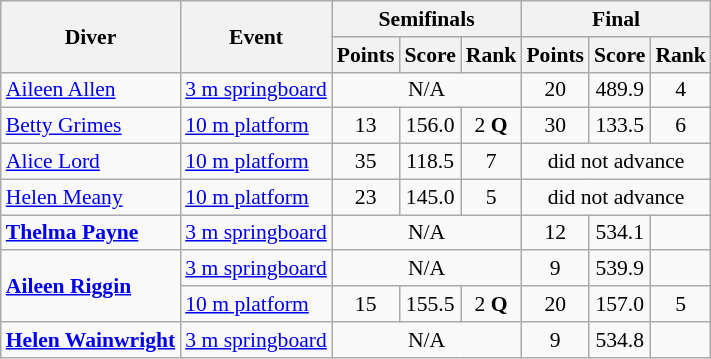<table class=wikitable style="font-size:90%">
<tr>
<th rowspan=2>Diver</th>
<th rowspan=2>Event</th>
<th colspan=3>Semifinals</th>
<th colspan=3>Final</th>
</tr>
<tr>
<th>Points</th>
<th>Score</th>
<th>Rank</th>
<th>Points</th>
<th>Score</th>
<th>Rank</th>
</tr>
<tr>
<td><a href='#'>Aileen Allen</a></td>
<td><a href='#'>3 m springboard</a></td>
<td align=center colspan=3>N/A</td>
<td align=center>20</td>
<td align=center>489.9</td>
<td align=center>4</td>
</tr>
<tr>
<td><a href='#'>Betty Grimes</a></td>
<td><a href='#'>10 m platform</a></td>
<td align=center>13</td>
<td align=center>156.0</td>
<td align=center>2 <strong>Q</strong></td>
<td align=center>30</td>
<td align=center>133.5</td>
<td align=center>6</td>
</tr>
<tr>
<td><a href='#'>Alice Lord</a></td>
<td><a href='#'>10 m platform</a></td>
<td align=center>35</td>
<td align=center>118.5</td>
<td align=center>7</td>
<td align=center colspan=3>did not advance</td>
</tr>
<tr>
<td><a href='#'>Helen Meany</a></td>
<td><a href='#'>10 m platform</a></td>
<td align=center>23</td>
<td align=center>145.0</td>
<td align=center>5</td>
<td align=center colspan=3>did not advance</td>
</tr>
<tr>
<td><strong><a href='#'>Thelma Payne</a></strong></td>
<td><a href='#'>3 m springboard</a></td>
<td align=center colspan=3>N/A</td>
<td align=center>12</td>
<td align=center>534.1</td>
<td align=center></td>
</tr>
<tr>
<td rowspan=2><strong><a href='#'>Aileen Riggin</a></strong></td>
<td><a href='#'>3 m springboard</a></td>
<td align=center colspan=3>N/A</td>
<td align=center>9</td>
<td align=center>539.9</td>
<td align=center></td>
</tr>
<tr>
<td><a href='#'>10 m platform</a></td>
<td align=center>15</td>
<td align=center>155.5</td>
<td align=center>2 <strong>Q</strong></td>
<td align=center>20</td>
<td align=center>157.0</td>
<td align=center>5</td>
</tr>
<tr>
<td><strong><a href='#'>Helen Wainwright</a></strong></td>
<td><a href='#'>3 m springboard</a></td>
<td align=center colspan=3>N/A</td>
<td align=center>9</td>
<td align=center>534.8</td>
<td align=center></td>
</tr>
</table>
